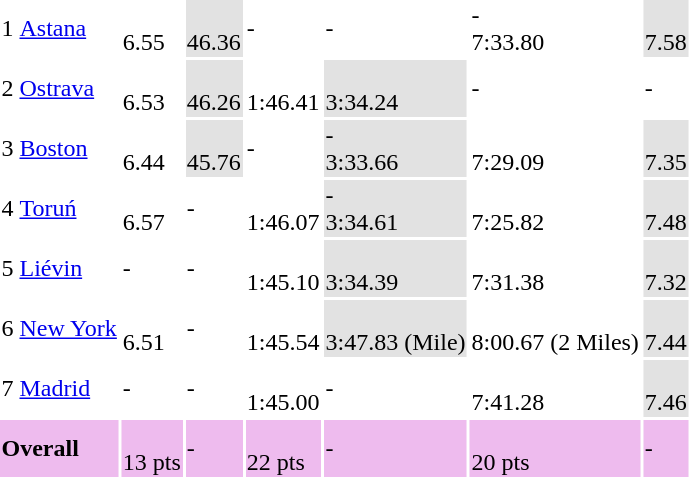<table>
<tr>
<td>1</td>
<td align=left><a href='#'>Astana</a></td>
<td> <br>6.55</td>
<td bgcolor=#e2e2e2> <br>46.36</td>
<td> -</td>
<td> -</td>
<td> - <br>7:33.80</td>
<td bgcolor=#e2e2e2> <br>7.58</td>
</tr>
<tr>
<td>2</td>
<td align=left><a href='#'>Ostrava</a></td>
<td> <br>6.53</td>
<td bgcolor=#e2e2e2> <br>46.26</td>
<td> <br>1:46.41</td>
<td bgcolor=#e2e2e2> <br>3:34.24</td>
<td> -</td>
<td> -</td>
</tr>
<tr>
<td>3</td>
<td align=left><a href='#'>Boston</a></td>
<td> <br>6.44</td>
<td bgcolor=#e2e2e2> <br>45.76</td>
<td> -</td>
<td bgcolor=#e2e2e2> -<br>3:33.66</td>
<td> <br>7:29.09</td>
<td bgcolor=#e2e2e2> <br>7.35</td>
</tr>
<tr>
<td>4</td>
<td align=left><a href='#'>Toruń</a></td>
<td> <br>6.57</td>
<td> -</td>
<td> <br>1:46.07</td>
<td bgcolor=#e2e2e2> -<br>3:34.61</td>
<td> <br>7:25.82</td>
<td bgcolor=#e2e2e2> <br>7.48</td>
</tr>
<tr>
<td>5</td>
<td align=left><a href='#'>Liévin</a></td>
<td> -</td>
<td> -</td>
<td> <br>1:45.10</td>
<td bgcolor=#e2e2e2> <br>3:34.39</td>
<td> <br>7:31.38</td>
<td bgcolor=#e2e2e2> <br>7.32</td>
</tr>
<tr>
<td>6</td>
<td align=left><a href='#'>New York</a></td>
<td> <br>6.51</td>
<td> -</td>
<td> <br>1:45.54</td>
<td bgcolor=#e2e2e2> <br>3:47.83 (Mile)</td>
<td> <br>8:00.67 (2 Miles)</td>
<td bgcolor=#e2e2e2> <br>7.44</td>
</tr>
<tr>
<td>7</td>
<td align=left><a href='#'>Madrid</a></td>
<td> -</td>
<td> -</td>
<td> <br>1:45.00</td>
<td> -</td>
<td> <br>7:41.28</td>
<td bgcolor=#e2e2e2> <br>7.46</td>
</tr>
<tr bgcolor=#eebbee>
<td colspan="2"><strong>Overall</strong></td>
<td> <br>13 pts</td>
<td> -</td>
<td> <br>22 pts</td>
<td> -</td>
<td> <br>20 pts</td>
<td> -</td>
</tr>
</table>
